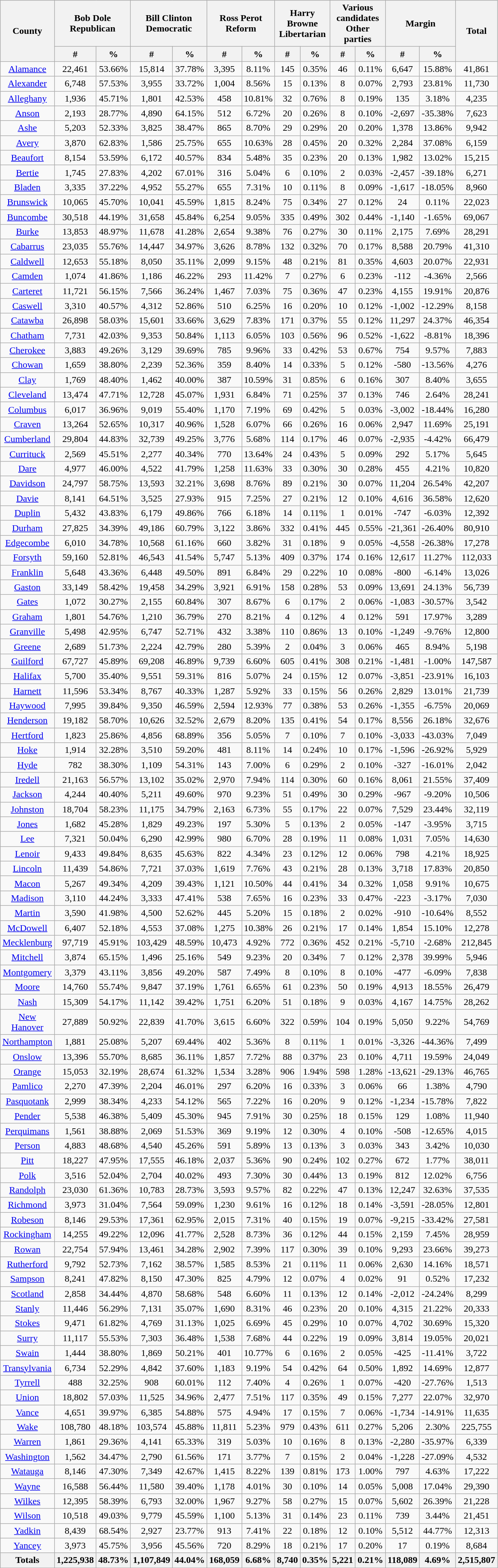<table width="60%" class="wikitable sortable">
<tr>
<th rowspan="2">County</th>
<th colspan="2">Bob Dole<br>Republican</th>
<th colspan="2">Bill Clinton<br>Democratic</th>
<th colspan="2">Ross Perot<br>Reform</th>
<th colspan="2">Harry Browne<br>Libertarian</th>
<th colspan="2">Various candidates<br>Other parties</th>
<th colspan="2">Margin</th>
<th rowspan="2">Total</th>
</tr>
<tr>
<th style="text-align:center;" data-sort-type="number">#</th>
<th style="text-align:center;" data-sort-type="number">%</th>
<th style="text-align:center;" data-sort-type="number">#</th>
<th style="text-align:center;" data-sort-type="number">%</th>
<th style="text-align:center;" data-sort-type="number">#</th>
<th style="text-align:center;" data-sort-type="number">%</th>
<th style="text-align:center;" data-sort-type="number">#</th>
<th style="text-align:center;" data-sort-type="number">%</th>
<th style="text-align:center;" data-sort-type="number">#</th>
<th style="text-align:center;" data-sort-type="number">%</th>
<th style="text-align:center;" data-sort-type="number">#</th>
<th style="text-align:center;" data-sort-type="number">%</th>
</tr>
<tr>
<td align="center" ><a href='#'>Alamance</a></td>
<td align="center" >22,461</td>
<td align="center" >53.66%</td>
<td align="center" >15,814</td>
<td align="center" >37.78%</td>
<td align="center" >3,395</td>
<td align="center" >8.11%</td>
<td align="center" >145</td>
<td align="center" >0.35%</td>
<td align="center" >46</td>
<td align="center" >0.11%</td>
<td align="center" >6,647</td>
<td align="center" >15.88%</td>
<td align="center" >41,861</td>
</tr>
<tr>
<td align="center" ><a href='#'>Alexander</a></td>
<td align="center" >6,748</td>
<td align="center" >57.53%</td>
<td align="center" >3,955</td>
<td align="center" >33.72%</td>
<td align="center" >1,004</td>
<td align="center" >8.56%</td>
<td align="center" >15</td>
<td align="center" >0.13%</td>
<td align="center" >8</td>
<td align="center" >0.07%</td>
<td align="center" >2,793</td>
<td align="center" >23.81%</td>
<td align="center" >11,730</td>
</tr>
<tr>
<td align="center" ><a href='#'>Alleghany</a></td>
<td align="center" >1,936</td>
<td align="center" >45.71%</td>
<td align="center" >1,801</td>
<td align="center" >42.53%</td>
<td align="center" >458</td>
<td align="center" >10.81%</td>
<td align="center" >32</td>
<td align="center" >0.76%</td>
<td align="center" >8</td>
<td align="center" >0.19%</td>
<td align="center" >135</td>
<td align="center" >3.18%</td>
<td align="center" >4,235</td>
</tr>
<tr>
<td align="center" ><a href='#'>Anson</a></td>
<td align="center" >2,193</td>
<td align="center" >28.77%</td>
<td align="center" >4,890</td>
<td align="center" >64.15%</td>
<td align="center" >512</td>
<td align="center" >6.72%</td>
<td align="center" >20</td>
<td align="center" >0.26%</td>
<td align="center" >8</td>
<td align="center" >0.10%</td>
<td align="center" >-2,697</td>
<td align="center" >-35.38%</td>
<td align="center" >7,623</td>
</tr>
<tr>
<td align="center" ><a href='#'>Ashe</a></td>
<td align="center" >5,203</td>
<td align="center" >52.33%</td>
<td align="center" >3,825</td>
<td align="center" >38.47%</td>
<td align="center" >865</td>
<td align="center" >8.70%</td>
<td align="center" >29</td>
<td align="center" >0.29%</td>
<td align="center" >20</td>
<td align="center" >0.20%</td>
<td align="center" >1,378</td>
<td align="center" >13.86%</td>
<td align="center" >9,942</td>
</tr>
<tr>
<td align="center" ><a href='#'>Avery</a></td>
<td align="center" >3,870</td>
<td align="center" >62.83%</td>
<td align="center" >1,586</td>
<td align="center" >25.75%</td>
<td align="center" >655</td>
<td align="center" >10.63%</td>
<td align="center" >28</td>
<td align="center" >0.45%</td>
<td align="center" >20</td>
<td align="center" >0.32%</td>
<td align="center" >2,284</td>
<td align="center" >37.08%</td>
<td align="center" >6,159</td>
</tr>
<tr>
<td align="center" ><a href='#'>Beaufort</a></td>
<td align="center" >8,154</td>
<td align="center" >53.59%</td>
<td align="center" >6,172</td>
<td align="center" >40.57%</td>
<td align="center" >834</td>
<td align="center" >5.48%</td>
<td align="center" >35</td>
<td align="center" >0.23%</td>
<td align="center" >20</td>
<td align="center" >0.13%</td>
<td align="center" >1,982</td>
<td align="center" >13.02%</td>
<td align="center" >15,215</td>
</tr>
<tr>
<td align="center" ><a href='#'>Bertie</a></td>
<td align="center" >1,745</td>
<td align="center" >27.83%</td>
<td align="center" >4,202</td>
<td align="center" >67.01%</td>
<td align="center" >316</td>
<td align="center" >5.04%</td>
<td align="center" >6</td>
<td align="center" >0.10%</td>
<td align="center" >2</td>
<td align="center" >0.03%</td>
<td align="center" >-2,457</td>
<td align="center" >-39.18%</td>
<td align="center" >6,271</td>
</tr>
<tr>
<td align="center" ><a href='#'>Bladen</a></td>
<td align="center" >3,335</td>
<td align="center" >37.22%</td>
<td align="center" >4,952</td>
<td align="center" >55.27%</td>
<td align="center" >655</td>
<td align="center" >7.31%</td>
<td align="center" >10</td>
<td align="center" >0.11%</td>
<td align="center" >8</td>
<td align="center" >0.09%</td>
<td align="center" >-1,617</td>
<td align="center" >-18.05%</td>
<td align="center" >8,960</td>
</tr>
<tr>
<td align="center" ><a href='#'>Brunswick</a></td>
<td align="center" >10,065</td>
<td align="center" >45.70%</td>
<td align="center" >10,041</td>
<td align="center" >45.59%</td>
<td align="center" >1,815</td>
<td align="center" >8.24%</td>
<td align="center" >75</td>
<td align="center" >0.34%</td>
<td align="center" >27</td>
<td align="center" >0.12%</td>
<td align="center" >24</td>
<td align="center" >0.11%</td>
<td align="center" >22,023</td>
</tr>
<tr>
<td align="center" ><a href='#'>Buncombe</a></td>
<td align="center" >30,518</td>
<td align="center" >44.19%</td>
<td align="center" >31,658</td>
<td align="center" >45.84%</td>
<td align="center" >6,254</td>
<td align="center" >9.05%</td>
<td align="center" >335</td>
<td align="center" >0.49%</td>
<td align="center" >302</td>
<td align="center" >0.44%</td>
<td align="center" >-1,140</td>
<td align="center" >-1.65%</td>
<td align="center" >69,067</td>
</tr>
<tr>
<td align="center" ><a href='#'>Burke</a></td>
<td align="center" >13,853</td>
<td align="center" >48.97%</td>
<td align="center" >11,678</td>
<td align="center" >41.28%</td>
<td align="center" >2,654</td>
<td align="center" >9.38%</td>
<td align="center" >76</td>
<td align="center" >0.27%</td>
<td align="center" >30</td>
<td align="center" >0.11%</td>
<td align="center" >2,175</td>
<td align="center" >7.69%</td>
<td align="center" >28,291</td>
</tr>
<tr>
<td align="center" ><a href='#'>Cabarrus</a></td>
<td align="center" >23,035</td>
<td align="center" >55.76%</td>
<td align="center" >14,447</td>
<td align="center" >34.97%</td>
<td align="center" >3,626</td>
<td align="center" >8.78%</td>
<td align="center" >132</td>
<td align="center" >0.32%</td>
<td align="center" >70</td>
<td align="center" >0.17%</td>
<td align="center" >8,588</td>
<td align="center" >20.79%</td>
<td align="center" >41,310</td>
</tr>
<tr>
<td align="center" ><a href='#'>Caldwell</a></td>
<td align="center" >12,653</td>
<td align="center" >55.18%</td>
<td align="center" >8,050</td>
<td align="center" >35.11%</td>
<td align="center" >2,099</td>
<td align="center" >9.15%</td>
<td align="center" >48</td>
<td align="center" >0.21%</td>
<td align="center" >81</td>
<td align="center" >0.35%</td>
<td align="center" >4,603</td>
<td align="center" >20.07%</td>
<td align="center" >22,931</td>
</tr>
<tr>
<td align="center" ><a href='#'>Camden</a></td>
<td align="center" >1,074</td>
<td align="center" >41.86%</td>
<td align="center" >1,186</td>
<td align="center" >46.22%</td>
<td align="center" >293</td>
<td align="center" >11.42%</td>
<td align="center" >7</td>
<td align="center" >0.27%</td>
<td align="center" >6</td>
<td align="center" >0.23%</td>
<td align="center" >-112</td>
<td align="center" >-4.36%</td>
<td align="center" >2,566</td>
</tr>
<tr>
<td align="center" ><a href='#'>Carteret</a></td>
<td align="center" >11,721</td>
<td align="center" >56.15%</td>
<td align="center" >7,566</td>
<td align="center" >36.24%</td>
<td align="center" >1,467</td>
<td align="center" >7.03%</td>
<td align="center" >75</td>
<td align="center" >0.36%</td>
<td align="center" >47</td>
<td align="center" >0.23%</td>
<td align="center" >4,155</td>
<td align="center" >19.91%</td>
<td align="center" >20,876</td>
</tr>
<tr>
<td align="center" ><a href='#'>Caswell</a></td>
<td align="center" >3,310</td>
<td align="center" >40.57%</td>
<td align="center" >4,312</td>
<td align="center" >52.86%</td>
<td align="center" >510</td>
<td align="center" >6.25%</td>
<td align="center" >16</td>
<td align="center" >0.20%</td>
<td align="center" >10</td>
<td align="center" >0.12%</td>
<td align="center" >-1,002</td>
<td align="center" >-12.29%</td>
<td align="center" >8,158</td>
</tr>
<tr>
<td align="center" ><a href='#'>Catawba</a></td>
<td align="center" >26,898</td>
<td align="center" >58.03%</td>
<td align="center" >15,601</td>
<td align="center" >33.66%</td>
<td align="center" >3,629</td>
<td align="center" >7.83%</td>
<td align="center" >171</td>
<td align="center" >0.37%</td>
<td align="center" >55</td>
<td align="center" >0.12%</td>
<td align="center" >11,297</td>
<td align="center" >24.37%</td>
<td align="center" >46,354</td>
</tr>
<tr>
<td align="center" ><a href='#'>Chatham</a></td>
<td align="center" >7,731</td>
<td align="center" >42.03%</td>
<td align="center" >9,353</td>
<td align="center" >50.84%</td>
<td align="center" >1,113</td>
<td align="center" >6.05%</td>
<td align="center" >103</td>
<td align="center" >0.56%</td>
<td align="center" >96</td>
<td align="center" >0.52%</td>
<td align="center" >-1,622</td>
<td align="center" >-8.81%</td>
<td align="center" >18,396</td>
</tr>
<tr>
<td align="center" ><a href='#'>Cherokee</a></td>
<td align="center" >3,883</td>
<td align="center" >49.26%</td>
<td align="center" >3,129</td>
<td align="center" >39.69%</td>
<td align="center" >785</td>
<td align="center" >9.96%</td>
<td align="center" >33</td>
<td align="center" >0.42%</td>
<td align="center" >53</td>
<td align="center" >0.67%</td>
<td align="center" >754</td>
<td align="center" >9.57%</td>
<td align="center" >7,883</td>
</tr>
<tr>
<td align="center" ><a href='#'>Chowan</a></td>
<td align="center" >1,659</td>
<td align="center" >38.80%</td>
<td align="center" >2,239</td>
<td align="center" >52.36%</td>
<td align="center" >359</td>
<td align="center" >8.40%</td>
<td align="center" >14</td>
<td align="center" >0.33%</td>
<td align="center" >5</td>
<td align="center" >0.12%</td>
<td align="center" >-580</td>
<td align="center" >-13.56%</td>
<td align="center" >4,276</td>
</tr>
<tr>
<td align="center" ><a href='#'>Clay</a></td>
<td align="center" >1,769</td>
<td align="center" >48.40%</td>
<td align="center" >1,462</td>
<td align="center" >40.00%</td>
<td align="center" >387</td>
<td align="center" >10.59%</td>
<td align="center" >31</td>
<td align="center" >0.85%</td>
<td align="center" >6</td>
<td align="center" >0.16%</td>
<td align="center" >307</td>
<td align="center" >8.40%</td>
<td align="center" >3,655</td>
</tr>
<tr>
<td align="center" ><a href='#'>Cleveland</a></td>
<td align="center" >13,474</td>
<td align="center" >47.71%</td>
<td align="center" >12,728</td>
<td align="center" >45.07%</td>
<td align="center" >1,931</td>
<td align="center" >6.84%</td>
<td align="center" >71</td>
<td align="center" >0.25%</td>
<td align="center" >37</td>
<td align="center" >0.13%</td>
<td align="center" >746</td>
<td align="center" >2.64%</td>
<td align="center" >28,241</td>
</tr>
<tr>
<td align="center" ><a href='#'>Columbus</a></td>
<td align="center" >6,017</td>
<td align="center" >36.96%</td>
<td align="center" >9,019</td>
<td align="center" >55.40%</td>
<td align="center" >1,170</td>
<td align="center" >7.19%</td>
<td align="center" >69</td>
<td align="center" >0.42%</td>
<td align="center" >5</td>
<td align="center" >0.03%</td>
<td align="center" >-3,002</td>
<td align="center" >-18.44%</td>
<td align="center" >16,280</td>
</tr>
<tr>
<td align="center" ><a href='#'>Craven</a></td>
<td align="center" >13,264</td>
<td align="center" >52.65%</td>
<td align="center" >10,317</td>
<td align="center" >40.96%</td>
<td align="center" >1,528</td>
<td align="center" >6.07%</td>
<td align="center" >66</td>
<td align="center" >0.26%</td>
<td align="center" >16</td>
<td align="center" >0.06%</td>
<td align="center" >2,947</td>
<td align="center" >11.69%</td>
<td align="center" >25,191</td>
</tr>
<tr>
<td align="center" ><a href='#'>Cumberland</a></td>
<td align="center" >29,804</td>
<td align="center" >44.83%</td>
<td align="center" >32,739</td>
<td align="center" >49.25%</td>
<td align="center" >3,776</td>
<td align="center" >5.68%</td>
<td align="center" >114</td>
<td align="center" >0.17%</td>
<td align="center" >46</td>
<td align="center" >0.07%</td>
<td align="center" >-2,935</td>
<td align="center" >-4.42%</td>
<td align="center" >66,479</td>
</tr>
<tr>
<td align="center" ><a href='#'>Currituck</a></td>
<td align="center" >2,569</td>
<td align="center" >45.51%</td>
<td align="center" >2,277</td>
<td align="center" >40.34%</td>
<td align="center" >770</td>
<td align="center" >13.64%</td>
<td align="center" >24</td>
<td align="center" >0.43%</td>
<td align="center" >5</td>
<td align="center" >0.09%</td>
<td align="center" >292</td>
<td align="center" >5.17%</td>
<td align="center" >5,645</td>
</tr>
<tr>
<td align="center" ><a href='#'>Dare</a></td>
<td align="center" >4,977</td>
<td align="center" >46.00%</td>
<td align="center" >4,522</td>
<td align="center" >41.79%</td>
<td align="center" >1,258</td>
<td align="center" >11.63%</td>
<td align="center" >33</td>
<td align="center" >0.30%</td>
<td align="center" >30</td>
<td align="center" >0.28%</td>
<td align="center" >455</td>
<td align="center" >4.21%</td>
<td align="center" >10,820</td>
</tr>
<tr>
<td align="center" ><a href='#'>Davidson</a></td>
<td align="center" >24,797</td>
<td align="center" >58.75%</td>
<td align="center" >13,593</td>
<td align="center" >32.21%</td>
<td align="center" >3,698</td>
<td align="center" >8.76%</td>
<td align="center" >89</td>
<td align="center" >0.21%</td>
<td align="center" >30</td>
<td align="center" >0.07%</td>
<td align="center" >11,204</td>
<td align="center" >26.54%</td>
<td align="center" >42,207</td>
</tr>
<tr>
<td align="center" ><a href='#'>Davie</a></td>
<td align="center" >8,141</td>
<td align="center" >64.51%</td>
<td align="center" >3,525</td>
<td align="center" >27.93%</td>
<td align="center" >915</td>
<td align="center" >7.25%</td>
<td align="center" >27</td>
<td align="center" >0.21%</td>
<td align="center" >12</td>
<td align="center" >0.10%</td>
<td align="center" >4,616</td>
<td align="center" >36.58%</td>
<td align="center" >12,620</td>
</tr>
<tr>
<td align="center" ><a href='#'>Duplin</a></td>
<td align="center" >5,432</td>
<td align="center" >43.83%</td>
<td align="center" >6,179</td>
<td align="center" >49.86%</td>
<td align="center" >766</td>
<td align="center" >6.18%</td>
<td align="center" >14</td>
<td align="center" >0.11%</td>
<td align="center" >1</td>
<td align="center" >0.01%</td>
<td align="center" >-747</td>
<td align="center" >-6.03%</td>
<td align="center" >12,392</td>
</tr>
<tr>
<td align="center" ><a href='#'>Durham</a></td>
<td align="center" >27,825</td>
<td align="center" >34.39%</td>
<td align="center" >49,186</td>
<td align="center" >60.79%</td>
<td align="center" >3,122</td>
<td align="center" >3.86%</td>
<td align="center" >332</td>
<td align="center" >0.41%</td>
<td align="center" >445</td>
<td align="center" >0.55%</td>
<td align="center" >-21,361</td>
<td align="center" >-26.40%</td>
<td align="center" >80,910</td>
</tr>
<tr>
<td align="center" ><a href='#'>Edgecombe</a></td>
<td align="center" >6,010</td>
<td align="center" >34.78%</td>
<td align="center" >10,568</td>
<td align="center" >61.16%</td>
<td align="center" >660</td>
<td align="center" >3.82%</td>
<td align="center" >31</td>
<td align="center" >0.18%</td>
<td align="center" >9</td>
<td align="center" >0.05%</td>
<td align="center" >-4,558</td>
<td align="center" >-26.38%</td>
<td align="center" >17,278</td>
</tr>
<tr>
<td align="center" ><a href='#'>Forsyth</a></td>
<td align="center" >59,160</td>
<td align="center" >52.81%</td>
<td align="center" >46,543</td>
<td align="center" >41.54%</td>
<td align="center" >5,747</td>
<td align="center" >5.13%</td>
<td align="center" >409</td>
<td align="center" >0.37%</td>
<td align="center" >174</td>
<td align="center" >0.16%</td>
<td align="center" >12,617</td>
<td align="center" >11.27%</td>
<td align="center" >112,033</td>
</tr>
<tr>
<td align="center" ><a href='#'>Franklin</a></td>
<td align="center" >5,648</td>
<td align="center" >43.36%</td>
<td align="center" >6,448</td>
<td align="center" >49.50%</td>
<td align="center" >891</td>
<td align="center" >6.84%</td>
<td align="center" >29</td>
<td align="center" >0.22%</td>
<td align="center" >10</td>
<td align="center" >0.08%</td>
<td align="center" >-800</td>
<td align="center" >-6.14%</td>
<td align="center" >13,026</td>
</tr>
<tr>
<td align="center" ><a href='#'>Gaston</a></td>
<td align="center" >33,149</td>
<td align="center" >58.42%</td>
<td align="center" >19,458</td>
<td align="center" >34.29%</td>
<td align="center" >3,921</td>
<td align="center" >6.91%</td>
<td align="center" >158</td>
<td align="center" >0.28%</td>
<td align="center" >53</td>
<td align="center" >0.09%</td>
<td align="center" >13,691</td>
<td align="center" >24.13%</td>
<td align="center" >56,739</td>
</tr>
<tr>
<td align="center" ><a href='#'>Gates</a></td>
<td align="center" >1,072</td>
<td align="center" >30.27%</td>
<td align="center" >2,155</td>
<td align="center" >60.84%</td>
<td align="center" >307</td>
<td align="center" >8.67%</td>
<td align="center" >6</td>
<td align="center" >0.17%</td>
<td align="center" >2</td>
<td align="center" >0.06%</td>
<td align="center" >-1,083</td>
<td align="center" >-30.57%</td>
<td align="center" >3,542</td>
</tr>
<tr>
<td align="center" ><a href='#'>Graham</a></td>
<td align="center" >1,801</td>
<td align="center" >54.76%</td>
<td align="center" >1,210</td>
<td align="center" >36.79%</td>
<td align="center" >270</td>
<td align="center" >8.21%</td>
<td align="center" >4</td>
<td align="center" >0.12%</td>
<td align="center" >4</td>
<td align="center" >0.12%</td>
<td align="center" >591</td>
<td align="center" >17.97%</td>
<td align="center" >3,289</td>
</tr>
<tr>
<td align="center" ><a href='#'>Granville</a></td>
<td align="center" >5,498</td>
<td align="center" >42.95%</td>
<td align="center" >6,747</td>
<td align="center" >52.71%</td>
<td align="center" >432</td>
<td align="center" >3.38%</td>
<td align="center" >110</td>
<td align="center" >0.86%</td>
<td align="center" >13</td>
<td align="center" >0.10%</td>
<td align="center" >-1,249</td>
<td align="center" >-9.76%</td>
<td align="center" >12,800</td>
</tr>
<tr>
<td align="center" ><a href='#'>Greene</a></td>
<td align="center" >2,689</td>
<td align="center" >51.73%</td>
<td align="center" >2,224</td>
<td align="center" >42.79%</td>
<td align="center" >280</td>
<td align="center" >5.39%</td>
<td align="center" >2</td>
<td align="center" >0.04%</td>
<td align="center" >3</td>
<td align="center" >0.06%</td>
<td align="center" >465</td>
<td align="center" >8.94%</td>
<td align="center" >5,198</td>
</tr>
<tr>
<td align="center" ><a href='#'>Guilford</a></td>
<td align="center" >67,727</td>
<td align="center" >45.89%</td>
<td align="center" >69,208</td>
<td align="center" >46.89%</td>
<td align="center" >9,739</td>
<td align="center" >6.60%</td>
<td align="center" >605</td>
<td align="center" >0.41%</td>
<td align="center" >308</td>
<td align="center" >0.21%</td>
<td align="center" >-1,481</td>
<td align="center" >-1.00%</td>
<td align="center" >147,587</td>
</tr>
<tr>
<td align="center" ><a href='#'>Halifax</a></td>
<td align="center" >5,700</td>
<td align="center" >35.40%</td>
<td align="center" >9,551</td>
<td align="center" >59.31%</td>
<td align="center" >816</td>
<td align="center" >5.07%</td>
<td align="center" >24</td>
<td align="center" >0.15%</td>
<td align="center" >12</td>
<td align="center" >0.07%</td>
<td align="center" >-3,851</td>
<td align="center" >-23.91%</td>
<td align="center" >16,103</td>
</tr>
<tr>
<td align="center" ><a href='#'>Harnett</a></td>
<td align="center" >11,596</td>
<td align="center" >53.34%</td>
<td align="center" >8,767</td>
<td align="center" >40.33%</td>
<td align="center" >1,287</td>
<td align="center" >5.92%</td>
<td align="center" >33</td>
<td align="center" >0.15%</td>
<td align="center" >56</td>
<td align="center" >0.26%</td>
<td align="center" >2,829</td>
<td align="center" >13.01%</td>
<td align="center" >21,739</td>
</tr>
<tr>
<td align="center" ><a href='#'>Haywood</a></td>
<td align="center" >7,995</td>
<td align="center" >39.84%</td>
<td align="center" >9,350</td>
<td align="center" >46.59%</td>
<td align="center" >2,594</td>
<td align="center" >12.93%</td>
<td align="center" >77</td>
<td align="center" >0.38%</td>
<td align="center" >53</td>
<td align="center" >0.26%</td>
<td align="center" >-1,355</td>
<td align="center" >-6.75%</td>
<td align="center" >20,069</td>
</tr>
<tr>
<td align="center" ><a href='#'>Henderson</a></td>
<td align="center" >19,182</td>
<td align="center" >58.70%</td>
<td align="center" >10,626</td>
<td align="center" >32.52%</td>
<td align="center" >2,679</td>
<td align="center" >8.20%</td>
<td align="center" >135</td>
<td align="center" >0.41%</td>
<td align="center" >54</td>
<td align="center" >0.17%</td>
<td align="center" >8,556</td>
<td align="center" >26.18%</td>
<td align="center" >32,676</td>
</tr>
<tr>
<td align="center" ><a href='#'>Hertford</a></td>
<td align="center" >1,823</td>
<td align="center" >25.86%</td>
<td align="center" >4,856</td>
<td align="center" >68.89%</td>
<td align="center" >356</td>
<td align="center" >5.05%</td>
<td align="center" >7</td>
<td align="center" >0.10%</td>
<td align="center" >7</td>
<td align="center" >0.10%</td>
<td align="center" >-3,033</td>
<td align="center" >-43.03%</td>
<td align="center" >7,049</td>
</tr>
<tr>
<td align="center" ><a href='#'>Hoke</a></td>
<td align="center" >1,914</td>
<td align="center" >32.28%</td>
<td align="center" >3,510</td>
<td align="center" >59.20%</td>
<td align="center" >481</td>
<td align="center" >8.11%</td>
<td align="center" >14</td>
<td align="center" >0.24%</td>
<td align="center" >10</td>
<td align="center" >0.17%</td>
<td align="center" >-1,596</td>
<td align="center" >-26.92%</td>
<td align="center" >5,929</td>
</tr>
<tr>
<td align="center" ><a href='#'>Hyde</a></td>
<td align="center" >782</td>
<td align="center" >38.30%</td>
<td align="center" >1,109</td>
<td align="center" >54.31%</td>
<td align="center" >143</td>
<td align="center" >7.00%</td>
<td align="center" >6</td>
<td align="center" >0.29%</td>
<td align="center" >2</td>
<td align="center" >0.10%</td>
<td align="center" >-327</td>
<td align="center" >-16.01%</td>
<td align="center" >2,042</td>
</tr>
<tr>
<td align="center" ><a href='#'>Iredell</a></td>
<td align="center" >21,163</td>
<td align="center" >56.57%</td>
<td align="center" >13,102</td>
<td align="center" >35.02%</td>
<td align="center" >2,970</td>
<td align="center" >7.94%</td>
<td align="center" >114</td>
<td align="center" >0.30%</td>
<td align="center" >60</td>
<td align="center" >0.16%</td>
<td align="center" >8,061</td>
<td align="center" >21.55%</td>
<td align="center" >37,409</td>
</tr>
<tr>
<td align="center" ><a href='#'>Jackson</a></td>
<td align="center" >4,244</td>
<td align="center" >40.40%</td>
<td align="center" >5,211</td>
<td align="center" >49.60%</td>
<td align="center" >970</td>
<td align="center" >9.23%</td>
<td align="center" >51</td>
<td align="center" >0.49%</td>
<td align="center" >30</td>
<td align="center" >0.29%</td>
<td align="center" >-967</td>
<td align="center" >-9.20%</td>
<td align="center" >10,506</td>
</tr>
<tr>
<td align="center" ><a href='#'>Johnston</a></td>
<td align="center" >18,704</td>
<td align="center" >58.23%</td>
<td align="center" >11,175</td>
<td align="center" >34.79%</td>
<td align="center" >2,163</td>
<td align="center" >6.73%</td>
<td align="center" >55</td>
<td align="center" >0.17%</td>
<td align="center" >22</td>
<td align="center" >0.07%</td>
<td align="center" >7,529</td>
<td align="center" >23.44%</td>
<td align="center" >32,119</td>
</tr>
<tr>
<td align="center" ><a href='#'>Jones</a></td>
<td align="center" >1,682</td>
<td align="center" >45.28%</td>
<td align="center" >1,829</td>
<td align="center" >49.23%</td>
<td align="center" >197</td>
<td align="center" >5.30%</td>
<td align="center" >5</td>
<td align="center" >0.13%</td>
<td align="center" >2</td>
<td align="center" >0.05%</td>
<td align="center" >-147</td>
<td align="center" >-3.95%</td>
<td align="center" >3,715</td>
</tr>
<tr>
<td align="center" ><a href='#'>Lee</a></td>
<td align="center" >7,321</td>
<td align="center" >50.04%</td>
<td align="center" >6,290</td>
<td align="center" >42.99%</td>
<td align="center" >980</td>
<td align="center" >6.70%</td>
<td align="center" >28</td>
<td align="center" >0.19%</td>
<td align="center" >11</td>
<td align="center" >0.08%</td>
<td align="center" >1,031</td>
<td align="center" >7.05%</td>
<td align="center" >14,630</td>
</tr>
<tr>
<td align="center" ><a href='#'>Lenoir</a></td>
<td align="center" >9,433</td>
<td align="center" >49.84%</td>
<td align="center" >8,635</td>
<td align="center" >45.63%</td>
<td align="center" >822</td>
<td align="center" >4.34%</td>
<td align="center" >23</td>
<td align="center" >0.12%</td>
<td align="center" >12</td>
<td align="center" >0.06%</td>
<td align="center" >798</td>
<td align="center" >4.21%</td>
<td align="center" >18,925</td>
</tr>
<tr>
<td align="center" ><a href='#'>Lincoln</a></td>
<td align="center" >11,439</td>
<td align="center" >54.86%</td>
<td align="center" >7,721</td>
<td align="center" >37.03%</td>
<td align="center" >1,619</td>
<td align="center" >7.76%</td>
<td align="center" >43</td>
<td align="center" >0.21%</td>
<td align="center" >28</td>
<td align="center" >0.13%</td>
<td align="center" >3,718</td>
<td align="center" >17.83%</td>
<td align="center" >20,850</td>
</tr>
<tr>
<td align="center" ><a href='#'>Macon</a></td>
<td align="center" >5,267</td>
<td align="center" >49.34%</td>
<td align="center" >4,209</td>
<td align="center" >39.43%</td>
<td align="center" >1,121</td>
<td align="center" >10.50%</td>
<td align="center" >44</td>
<td align="center" >0.41%</td>
<td align="center" >34</td>
<td align="center" >0.32%</td>
<td align="center" >1,058</td>
<td align="center" >9.91%</td>
<td align="center" >10,675</td>
</tr>
<tr>
<td align="center" ><a href='#'>Madison</a></td>
<td align="center" >3,110</td>
<td align="center" >44.24%</td>
<td align="center" >3,333</td>
<td align="center" >47.41%</td>
<td align="center" >538</td>
<td align="center" >7.65%</td>
<td align="center" >16</td>
<td align="center" >0.23%</td>
<td align="center" >33</td>
<td align="center" >0.47%</td>
<td align="center" >-223</td>
<td align="center" >-3.17%</td>
<td align="center" >7,030</td>
</tr>
<tr>
<td align="center" ><a href='#'>Martin</a></td>
<td align="center" >3,590</td>
<td align="center" >41.98%</td>
<td align="center" >4,500</td>
<td align="center" >52.62%</td>
<td align="center" >445</td>
<td align="center" >5.20%</td>
<td align="center" >15</td>
<td align="center" >0.18%</td>
<td align="center" >2</td>
<td align="center" >0.02%</td>
<td align="center" >-910</td>
<td align="center" >-10.64%</td>
<td align="center" >8,552</td>
</tr>
<tr>
<td align="center" ><a href='#'>McDowell</a></td>
<td align="center" >6,407</td>
<td align="center" >52.18%</td>
<td align="center" >4,553</td>
<td align="center" >37.08%</td>
<td align="center" >1,275</td>
<td align="center" >10.38%</td>
<td align="center" >26</td>
<td align="center" >0.21%</td>
<td align="center" >17</td>
<td align="center" >0.14%</td>
<td align="center" >1,854</td>
<td align="center" >15.10%</td>
<td align="center" >12,278</td>
</tr>
<tr>
<td align="center" ><a href='#'>Mecklenburg</a></td>
<td align="center" >97,719</td>
<td align="center" >45.91%</td>
<td align="center" >103,429</td>
<td align="center" >48.59%</td>
<td align="center" >10,473</td>
<td align="center" >4.92%</td>
<td align="center" >772</td>
<td align="center" >0.36%</td>
<td align="center" >452</td>
<td align="center" >0.21%</td>
<td align="center" >-5,710</td>
<td align="center" >-2.68%</td>
<td align="center" >212,845</td>
</tr>
<tr>
<td align="center" ><a href='#'>Mitchell</a></td>
<td align="center" >3,874</td>
<td align="center" >65.15%</td>
<td align="center" >1,496</td>
<td align="center" >25.16%</td>
<td align="center" >549</td>
<td align="center" >9.23%</td>
<td align="center" >20</td>
<td align="center" >0.34%</td>
<td align="center" >7</td>
<td align="center" >0.12%</td>
<td align="center" >2,378</td>
<td align="center" >39.99%</td>
<td align="center" >5,946</td>
</tr>
<tr>
<td align="center" ><a href='#'>Montgomery</a></td>
<td align="center" >3,379</td>
<td align="center" >43.11%</td>
<td align="center" >3,856</td>
<td align="center" >49.20%</td>
<td align="center" >587</td>
<td align="center" >7.49%</td>
<td align="center" >8</td>
<td align="center" >0.10%</td>
<td align="center" >8</td>
<td align="center" >0.10%</td>
<td align="center" >-477</td>
<td align="center" >-6.09%</td>
<td align="center" >7,838</td>
</tr>
<tr>
<td align="center" ><a href='#'>Moore</a></td>
<td align="center" >14,760</td>
<td align="center" >55.74%</td>
<td align="center" >9,847</td>
<td align="center" >37.19%</td>
<td align="center" >1,761</td>
<td align="center" >6.65%</td>
<td align="center" >61</td>
<td align="center" >0.23%</td>
<td align="center" >50</td>
<td align="center" >0.19%</td>
<td align="center" >4,913</td>
<td align="center" >18.55%</td>
<td align="center" >26,479</td>
</tr>
<tr>
<td align="center" ><a href='#'>Nash</a></td>
<td align="center" >15,309</td>
<td align="center" >54.17%</td>
<td align="center" >11,142</td>
<td align="center" >39.42%</td>
<td align="center" >1,751</td>
<td align="center" >6.20%</td>
<td align="center" >51</td>
<td align="center" >0.18%</td>
<td align="center" >9</td>
<td align="center" >0.03%</td>
<td align="center" >4,167</td>
<td align="center" >14.75%</td>
<td align="center" >28,262</td>
</tr>
<tr>
<td align="center" ><a href='#'>New Hanover</a></td>
<td align="center" >27,889</td>
<td align="center" >50.92%</td>
<td align="center" >22,839</td>
<td align="center" >41.70%</td>
<td align="center" >3,615</td>
<td align="center" >6.60%</td>
<td align="center" >322</td>
<td align="center" >0.59%</td>
<td align="center" >104</td>
<td align="center" >0.19%</td>
<td align="center" >5,050</td>
<td align="center" >9.22%</td>
<td align="center" >54,769</td>
</tr>
<tr>
<td align="center" ><a href='#'>Northampton</a></td>
<td align="center" >1,881</td>
<td align="center" >25.08%</td>
<td align="center" >5,207</td>
<td align="center" >69.44%</td>
<td align="center" >402</td>
<td align="center" >5.36%</td>
<td align="center" >8</td>
<td align="center" >0.11%</td>
<td align="center" >1</td>
<td align="center" >0.01%</td>
<td align="center" >-3,326</td>
<td align="center" >-44.36%</td>
<td align="center" >7,499</td>
</tr>
<tr>
<td align="center" ><a href='#'>Onslow</a></td>
<td align="center" >13,396</td>
<td align="center" >55.70%</td>
<td align="center" >8,685</td>
<td align="center" >36.11%</td>
<td align="center" >1,857</td>
<td align="center" >7.72%</td>
<td align="center" >88</td>
<td align="center" >0.37%</td>
<td align="center" >23</td>
<td align="center" >0.10%</td>
<td align="center" >4,711</td>
<td align="center" >19.59%</td>
<td align="center" >24,049</td>
</tr>
<tr>
<td align="center" ><a href='#'>Orange</a></td>
<td align="center" >15,053</td>
<td align="center" >32.19%</td>
<td align="center" >28,674</td>
<td align="center" >61.32%</td>
<td align="center" >1,534</td>
<td align="center" >3.28%</td>
<td align="center" >906</td>
<td align="center" >1.94%</td>
<td align="center" >598</td>
<td align="center" >1.28%</td>
<td align="center" >-13,621</td>
<td align="center" >-29.13%</td>
<td align="center" >46,765</td>
</tr>
<tr>
<td align="center" ><a href='#'>Pamlico</a></td>
<td align="center" >2,270</td>
<td align="center" >47.39%</td>
<td align="center" >2,204</td>
<td align="center" >46.01%</td>
<td align="center" >297</td>
<td align="center" >6.20%</td>
<td align="center" >16</td>
<td align="center" >0.33%</td>
<td align="center" >3</td>
<td align="center" >0.06%</td>
<td align="center" >66</td>
<td align="center" >1.38%</td>
<td align="center" >4,790</td>
</tr>
<tr>
<td align="center" ><a href='#'>Pasquotank</a></td>
<td align="center" >2,999</td>
<td align="center" >38.34%</td>
<td align="center" >4,233</td>
<td align="center" >54.12%</td>
<td align="center" >565</td>
<td align="center" >7.22%</td>
<td align="center" >16</td>
<td align="center" >0.20%</td>
<td align="center" >9</td>
<td align="center" >0.12%</td>
<td align="center" >-1,234</td>
<td align="center" >-15.78%</td>
<td align="center" >7,822</td>
</tr>
<tr>
<td align="center" ><a href='#'>Pender</a></td>
<td align="center" >5,538</td>
<td align="center" >46.38%</td>
<td align="center" >5,409</td>
<td align="center" >45.30%</td>
<td align="center" >945</td>
<td align="center" >7.91%</td>
<td align="center" >30</td>
<td align="center" >0.25%</td>
<td align="center" >18</td>
<td align="center" >0.15%</td>
<td align="center" >129</td>
<td align="center" >1.08%</td>
<td align="center" >11,940</td>
</tr>
<tr>
<td align="center" ><a href='#'>Perquimans</a></td>
<td align="center" >1,561</td>
<td align="center" >38.88%</td>
<td align="center" >2,069</td>
<td align="center" >51.53%</td>
<td align="center" >369</td>
<td align="center" >9.19%</td>
<td align="center" >12</td>
<td align="center" >0.30%</td>
<td align="center" >4</td>
<td align="center" >0.10%</td>
<td align="center" >-508</td>
<td align="center" >-12.65%</td>
<td align="center" >4,015</td>
</tr>
<tr>
<td align="center" ><a href='#'>Person</a></td>
<td align="center" >4,883</td>
<td align="center" >48.68%</td>
<td align="center" >4,540</td>
<td align="center" >45.26%</td>
<td align="center" >591</td>
<td align="center" >5.89%</td>
<td align="center" >13</td>
<td align="center" >0.13%</td>
<td align="center" >3</td>
<td align="center" >0.03%</td>
<td align="center" >343</td>
<td align="center" >3.42%</td>
<td align="center" >10,030</td>
</tr>
<tr>
<td align="center" ><a href='#'>Pitt</a></td>
<td align="center" >18,227</td>
<td align="center" >47.95%</td>
<td align="center" >17,555</td>
<td align="center" >46.18%</td>
<td align="center" >2,037</td>
<td align="center" >5.36%</td>
<td align="center" >90</td>
<td align="center" >0.24%</td>
<td align="center" >102</td>
<td align="center" >0.27%</td>
<td align="center" >672</td>
<td align="center" >1.77%</td>
<td align="center" >38,011</td>
</tr>
<tr>
<td align="center" ><a href='#'>Polk</a></td>
<td align="center" >3,516</td>
<td align="center" >52.04%</td>
<td align="center" >2,704</td>
<td align="center" >40.02%</td>
<td align="center" >493</td>
<td align="center" >7.30%</td>
<td align="center" >30</td>
<td align="center" >0.44%</td>
<td align="center" >13</td>
<td align="center" >0.19%</td>
<td align="center" >812</td>
<td align="center" >12.02%</td>
<td align="center" >6,756</td>
</tr>
<tr>
<td align="center" ><a href='#'>Randolph</a></td>
<td align="center" >23,030</td>
<td align="center" >61.36%</td>
<td align="center" >10,783</td>
<td align="center" >28.73%</td>
<td align="center" >3,593</td>
<td align="center" >9.57%</td>
<td align="center" >82</td>
<td align="center" >0.22%</td>
<td align="center" >47</td>
<td align="center" >0.13%</td>
<td align="center" >12,247</td>
<td align="center" >32.63%</td>
<td align="center" >37,535</td>
</tr>
<tr>
<td align="center" ><a href='#'>Richmond</a></td>
<td align="center" >3,973</td>
<td align="center" >31.04%</td>
<td align="center" >7,564</td>
<td align="center" >59.09%</td>
<td align="center" >1,230</td>
<td align="center" >9.61%</td>
<td align="center" >16</td>
<td align="center" >0.12%</td>
<td align="center" >18</td>
<td align="center" >0.14%</td>
<td align="center" >-3,591</td>
<td align="center" >-28.05%</td>
<td align="center" >12,801</td>
</tr>
<tr>
<td align="center" ><a href='#'>Robeson</a></td>
<td align="center" >8,146</td>
<td align="center" >29.53%</td>
<td align="center" >17,361</td>
<td align="center" >62.95%</td>
<td align="center" >2,015</td>
<td align="center" >7.31%</td>
<td align="center" >40</td>
<td align="center" >0.15%</td>
<td align="center" >19</td>
<td align="center" >0.07%</td>
<td align="center" >-9,215</td>
<td align="center" >-33.42%</td>
<td align="center" >27,581</td>
</tr>
<tr>
<td align="center" ><a href='#'>Rockingham</a></td>
<td align="center" >14,255</td>
<td align="center" >49.22%</td>
<td align="center" >12,096</td>
<td align="center" >41.77%</td>
<td align="center" >2,528</td>
<td align="center" >8.73%</td>
<td align="center" >36</td>
<td align="center" >0.12%</td>
<td align="center" >44</td>
<td align="center" >0.15%</td>
<td align="center" >2,159</td>
<td align="center" >7.45%</td>
<td align="center" >28,959</td>
</tr>
<tr>
<td align="center" ><a href='#'>Rowan</a></td>
<td align="center" >22,754</td>
<td align="center" >57.94%</td>
<td align="center" >13,461</td>
<td align="center" >34.28%</td>
<td align="center" >2,902</td>
<td align="center" >7.39%</td>
<td align="center" >117</td>
<td align="center" >0.30%</td>
<td align="center" >39</td>
<td align="center" >0.10%</td>
<td align="center" >9,293</td>
<td align="center" >23.66%</td>
<td align="center" >39,273</td>
</tr>
<tr>
<td align="center" ><a href='#'>Rutherford</a></td>
<td align="center" >9,792</td>
<td align="center" >52.73%</td>
<td align="center" >7,162</td>
<td align="center" >38.57%</td>
<td align="center" >1,585</td>
<td align="center" >8.53%</td>
<td align="center" >21</td>
<td align="center" >0.11%</td>
<td align="center" >11</td>
<td align="center" >0.06%</td>
<td align="center" >2,630</td>
<td align="center" >14.16%</td>
<td align="center" >18,571</td>
</tr>
<tr>
<td align="center" ><a href='#'>Sampson</a></td>
<td align="center" >8,241</td>
<td align="center" >47.82%</td>
<td align="center" >8,150</td>
<td align="center" >47.30%</td>
<td align="center" >825</td>
<td align="center" >4.79%</td>
<td align="center" >12</td>
<td align="center" >0.07%</td>
<td align="center" >4</td>
<td align="center" >0.02%</td>
<td align="center" >91</td>
<td align="center" >0.52%</td>
<td align="center" >17,232</td>
</tr>
<tr>
<td align="center" ><a href='#'>Scotland</a></td>
<td align="center" >2,858</td>
<td align="center" >34.44%</td>
<td align="center" >4,870</td>
<td align="center" >58.68%</td>
<td align="center" >548</td>
<td align="center" >6.60%</td>
<td align="center" >11</td>
<td align="center" >0.13%</td>
<td align="center" >12</td>
<td align="center" >0.14%</td>
<td align="center" >-2,012</td>
<td align="center" >-24.24%</td>
<td align="center" >8,299</td>
</tr>
<tr>
<td align="center" ><a href='#'>Stanly</a></td>
<td align="center" >11,446</td>
<td align="center" >56.29%</td>
<td align="center" >7,131</td>
<td align="center" >35.07%</td>
<td align="center" >1,690</td>
<td align="center" >8.31%</td>
<td align="center" >46</td>
<td align="center" >0.23%</td>
<td align="center" >20</td>
<td align="center" >0.10%</td>
<td align="center" >4,315</td>
<td align="center" >21.22%</td>
<td align="center" >20,333</td>
</tr>
<tr>
<td align="center" ><a href='#'>Stokes</a></td>
<td align="center" >9,471</td>
<td align="center" >61.82%</td>
<td align="center" >4,769</td>
<td align="center" >31.13%</td>
<td align="center" >1,025</td>
<td align="center" >6.69%</td>
<td align="center" >45</td>
<td align="center" >0.29%</td>
<td align="center" >10</td>
<td align="center" >0.07%</td>
<td align="center" >4,702</td>
<td align="center" >30.69%</td>
<td align="center" >15,320</td>
</tr>
<tr>
<td align="center" ><a href='#'>Surry</a></td>
<td align="center" >11,117</td>
<td align="center" >55.53%</td>
<td align="center" >7,303</td>
<td align="center" >36.48%</td>
<td align="center" >1,538</td>
<td align="center" >7.68%</td>
<td align="center" >44</td>
<td align="center" >0.22%</td>
<td align="center" >19</td>
<td align="center" >0.09%</td>
<td align="center" >3,814</td>
<td align="center" >19.05%</td>
<td align="center" >20,021</td>
</tr>
<tr>
<td align="center" ><a href='#'>Swain</a></td>
<td align="center" >1,444</td>
<td align="center" >38.80%</td>
<td align="center" >1,869</td>
<td align="center" >50.21%</td>
<td align="center" >401</td>
<td align="center" >10.77%</td>
<td align="center" >6</td>
<td align="center" >0.16%</td>
<td align="center" >2</td>
<td align="center" >0.05%</td>
<td align="center" >-425</td>
<td align="center" >-11.41%</td>
<td align="center" >3,722</td>
</tr>
<tr>
<td align="center" ><a href='#'>Transylvania</a></td>
<td align="center" >6,734</td>
<td align="center" >52.29%</td>
<td align="center" >4,842</td>
<td align="center" >37.60%</td>
<td align="center" >1,183</td>
<td align="center" >9.19%</td>
<td align="center" >54</td>
<td align="center" >0.42%</td>
<td align="center" >64</td>
<td align="center" >0.50%</td>
<td align="center" >1,892</td>
<td align="center" >14.69%</td>
<td align="center" >12,877</td>
</tr>
<tr>
<td align="center" ><a href='#'>Tyrrell</a></td>
<td align="center" >488</td>
<td align="center" >32.25%</td>
<td align="center" >908</td>
<td align="center" >60.01%</td>
<td align="center" >112</td>
<td align="center" >7.40%</td>
<td align="center" >4</td>
<td align="center" >0.26%</td>
<td align="center" >1</td>
<td align="center" >0.07%</td>
<td align="center" >-420</td>
<td align="center" >-27.76%</td>
<td align="center" >1,513</td>
</tr>
<tr>
<td align="center" ><a href='#'>Union</a></td>
<td align="center" >18,802</td>
<td align="center" >57.03%</td>
<td align="center" >11,525</td>
<td align="center" >34.96%</td>
<td align="center" >2,477</td>
<td align="center" >7.51%</td>
<td align="center" >117</td>
<td align="center" >0.35%</td>
<td align="center" >49</td>
<td align="center" >0.15%</td>
<td align="center" >7,277</td>
<td align="center" >22.07%</td>
<td align="center" >32,970</td>
</tr>
<tr>
<td align="center" ><a href='#'>Vance</a></td>
<td align="center" >4,651</td>
<td align="center" >39.97%</td>
<td align="center" >6,385</td>
<td align="center" >54.88%</td>
<td align="center" >575</td>
<td align="center" >4.94%</td>
<td align="center" >17</td>
<td align="center" >0.15%</td>
<td align="center" >7</td>
<td align="center" >0.06%</td>
<td align="center" >-1,734</td>
<td align="center" >-14.91%</td>
<td align="center" >11,635</td>
</tr>
<tr>
<td align="center" ><a href='#'>Wake</a></td>
<td align="center" >108,780</td>
<td align="center" >48.18%</td>
<td align="center" >103,574</td>
<td align="center" >45.88%</td>
<td align="center" >11,811</td>
<td align="center" >5.23%</td>
<td align="center" >979</td>
<td align="center" >0.43%</td>
<td align="center" >611</td>
<td align="center" >0.27%</td>
<td align="center" >5,206</td>
<td align="center" >2.30%</td>
<td align="center" >225,755</td>
</tr>
<tr>
<td align="center" ><a href='#'>Warren</a></td>
<td align="center" >1,861</td>
<td align="center" >29.36%</td>
<td align="center" >4,141</td>
<td align="center" >65.33%</td>
<td align="center" >319</td>
<td align="center" >5.03%</td>
<td align="center" >10</td>
<td align="center" >0.16%</td>
<td align="center" >8</td>
<td align="center" >0.13%</td>
<td align="center" >-2,280</td>
<td align="center" >-35.97%</td>
<td align="center" >6,339</td>
</tr>
<tr>
<td align="center" ><a href='#'>Washington</a></td>
<td align="center" >1,562</td>
<td align="center" >34.47%</td>
<td align="center" >2,790</td>
<td align="center" >61.56%</td>
<td align="center" >171</td>
<td align="center" >3.77%</td>
<td align="center" >7</td>
<td align="center" >0.15%</td>
<td align="center" >2</td>
<td align="center" >0.04%</td>
<td align="center" >-1,228</td>
<td align="center" >-27.09%</td>
<td align="center" >4,532</td>
</tr>
<tr>
<td align="center" ><a href='#'>Watauga</a></td>
<td align="center" >8,146</td>
<td align="center" >47.30%</td>
<td align="center" >7,349</td>
<td align="center" >42.67%</td>
<td align="center" >1,415</td>
<td align="center" >8.22%</td>
<td align="center" >139</td>
<td align="center" >0.81%</td>
<td align="center" >173</td>
<td align="center" >1.00%</td>
<td align="center" >797</td>
<td align="center" >4.63%</td>
<td align="center" >17,222</td>
</tr>
<tr>
<td align="center" ><a href='#'>Wayne</a></td>
<td align="center" >16,588</td>
<td align="center" >56.44%</td>
<td align="center" >11,580</td>
<td align="center" >39.40%</td>
<td align="center" >1,178</td>
<td align="center" >4.01%</td>
<td align="center" >30</td>
<td align="center" >0.10%</td>
<td align="center" >14</td>
<td align="center" >0.05%</td>
<td align="center" >5,008</td>
<td align="center" >17.04%</td>
<td align="center" >29,390</td>
</tr>
<tr>
<td align="center" ><a href='#'>Wilkes</a></td>
<td align="center" >12,395</td>
<td align="center" >58.39%</td>
<td align="center" >6,793</td>
<td align="center" >32.00%</td>
<td align="center" >1,967</td>
<td align="center" >9.27%</td>
<td align="center" >58</td>
<td align="center" >0.27%</td>
<td align="center" >15</td>
<td align="center" >0.07%</td>
<td align="center" >5,602</td>
<td align="center" >26.39%</td>
<td align="center" >21,228</td>
</tr>
<tr>
<td align="center" ><a href='#'>Wilson</a></td>
<td align="center" >10,518</td>
<td align="center" >49.03%</td>
<td align="center" >9,779</td>
<td align="center" >45.59%</td>
<td align="center" >1,100</td>
<td align="center" >5.13%</td>
<td align="center" >31</td>
<td align="center" >0.14%</td>
<td align="center" >23</td>
<td align="center" >0.11%</td>
<td align="center" >739</td>
<td align="center" >3.44%</td>
<td align="center" >21,451</td>
</tr>
<tr>
<td align="center" ><a href='#'>Yadkin</a></td>
<td align="center" >8,439</td>
<td align="center" >68.54%</td>
<td align="center" >2,927</td>
<td align="center" >23.77%</td>
<td align="center" >913</td>
<td align="center" >7.41%</td>
<td align="center" >22</td>
<td align="center" >0.18%</td>
<td align="center" >12</td>
<td align="center" >0.10%</td>
<td align="center" >5,512</td>
<td align="center" >44.77%</td>
<td align="center" >12,313</td>
</tr>
<tr>
<td align="center" ><a href='#'>Yancey</a></td>
<td align="center" >3,973</td>
<td align="center" >45.75%</td>
<td align="center" >3,956</td>
<td align="center" >45.56%</td>
<td align="center" >720</td>
<td align="center" >8.29%</td>
<td align="center" >18</td>
<td align="center" >0.21%</td>
<td align="center" >17</td>
<td align="center" >0.20%</td>
<td align="center" >17</td>
<td align="center" >0.19%</td>
<td align="center" >8,684</td>
</tr>
<tr>
<th>Totals</th>
<th>1,225,938</th>
<th>48.73%</th>
<th>1,107,849</th>
<th>44.04%</th>
<th>168,059</th>
<th>6.68%</th>
<th>8,740</th>
<th>0.35%</th>
<th>5,221</th>
<th>0.21%</th>
<th>118,089</th>
<th>4.69%</th>
<th>2,515,807</th>
</tr>
</table>
